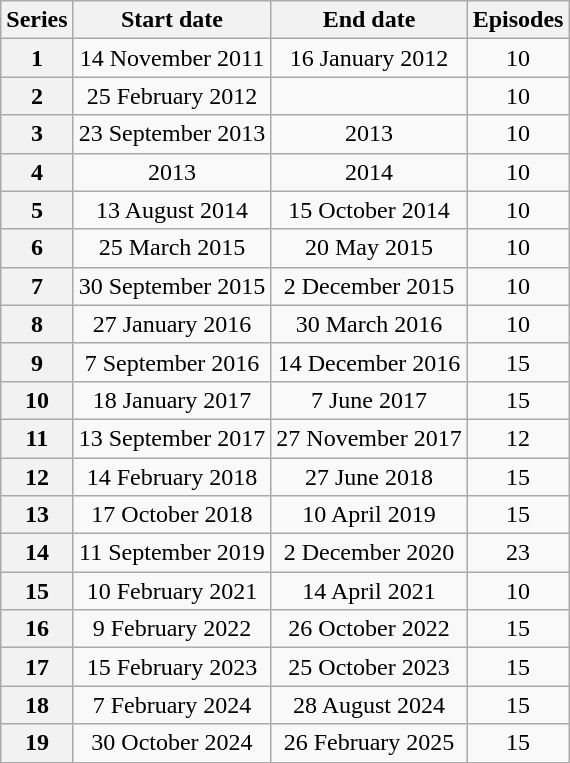<table class="wikitable" style="text-align:center">
<tr>
<th>Series</th>
<th>Start date</th>
<th>End date</th>
<th>Episodes</th>
</tr>
<tr>
<th>1</th>
<td>14 November 2011</td>
<td>16 January 2012</td>
<td>10</td>
</tr>
<tr>
<th>2</th>
<td>25 February 2012</td>
<td></td>
<td>10</td>
</tr>
<tr>
<th>3</th>
<td>23 September 2013</td>
<td>2013</td>
<td>10</td>
</tr>
<tr>
<th>4</th>
<td>2013</td>
<td>2014</td>
<td>10</td>
</tr>
<tr>
<th>5</th>
<td>13 August 2014</td>
<td>15 October 2014</td>
<td>10</td>
</tr>
<tr>
<th>6</th>
<td>25 March 2015</td>
<td>20 May 2015</td>
<td>10</td>
</tr>
<tr>
<th>7</th>
<td>30 September 2015</td>
<td>2 December 2015</td>
<td>10</td>
</tr>
<tr>
<th>8</th>
<td>27 January 2016</td>
<td>30 March 2016</td>
<td>10</td>
</tr>
<tr>
<th>9</th>
<td>7 September 2016</td>
<td>14 December 2016</td>
<td>15</td>
</tr>
<tr>
<th>10</th>
<td>18 January 2017</td>
<td>7 June 2017</td>
<td>15</td>
</tr>
<tr>
<th>11</th>
<td>13 September 2017</td>
<td>27 November 2017</td>
<td>12</td>
</tr>
<tr>
<th>12</th>
<td>14 February 2018</td>
<td>27 June 2018</td>
<td>15</td>
</tr>
<tr>
<th>13</th>
<td>17 October 2018</td>
<td>10 April 2019</td>
<td>15</td>
</tr>
<tr>
<th>14</th>
<td>11 September 2019</td>
<td>2 December 2020</td>
<td>23</td>
</tr>
<tr>
<th>15</th>
<td>10 February 2021</td>
<td>14 April 2021</td>
<td>10</td>
</tr>
<tr>
<th>16</th>
<td>9 February 2022</td>
<td>26 October 2022</td>
<td>15</td>
</tr>
<tr>
<th>17</th>
<td>15 February 2023</td>
<td>25 October 2023</td>
<td>15</td>
</tr>
<tr>
<th>18</th>
<td>7 February 2024</td>
<td>28 August 2024</td>
<td>15</td>
</tr>
<tr>
<th>19</th>
<td>30 October 2024</td>
<td>26 February 2025</td>
<td>15</td>
</tr>
</table>
